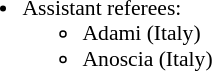<table width=100% style="font-size: 90%">
<tr>
<td width=50% valign=top><br><ul><li>Assistant referees:<ul><li>Adami (Italy)</li><li>Anoscia (Italy)</li></ul></li></ul></td>
</tr>
</table>
